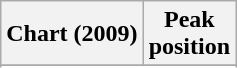<table class="wikitable sortable plainrowheaders" style="text-align:center">
<tr>
<th scope="col">Chart (2009)</th>
<th scope="col">Peak<br>position</th>
</tr>
<tr>
</tr>
<tr>
</tr>
</table>
